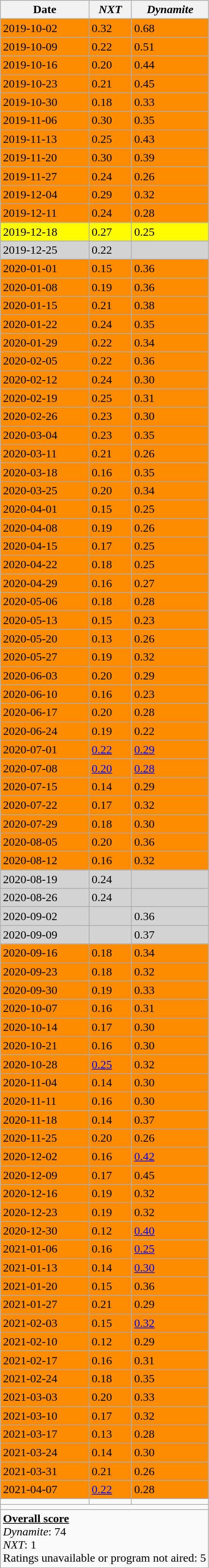<table class="wikitable sortable mw-collapsible mw-collapsed" style="font-size: 100%;">
<tr>
<th>Date</th>
<th><em>NXT</em></th>
<th><em>Dynamite</em></th>
</tr>
<tr style="background:#FF8C00">
<td>2019-10-02</td>
<td>0.32</td>
<td>0.68</td>
</tr>
<tr style="background:#FF8C00">
<td>2019-10-09</td>
<td>0.22</td>
<td>0.51</td>
</tr>
<tr style="background:#FF8C00">
<td>2019-10-16</td>
<td>0.20</td>
<td>0.44</td>
</tr>
<tr style="background:#FF8C00">
<td>2019-10-23</td>
<td>0.21</td>
<td>0.45</td>
</tr>
<tr style="background:#FF8C00">
<td>2019-10-30</td>
<td>0.18</td>
<td>0.33</td>
</tr>
<tr style="background:#FF8C00">
<td>2019-11-06</td>
<td>0.30</td>
<td>0.35</td>
</tr>
<tr style="background:#FF8C00">
<td>2019-11-13</td>
<td>0.25</td>
<td>0.43</td>
</tr>
<tr style="background:#FF8C00">
<td>2019-11-20</td>
<td>0.30</td>
<td>0.39</td>
</tr>
<tr style="background:#FF8C00">
<td>2019-11-27</td>
<td>0.24</td>
<td>0.26</td>
</tr>
<tr style="background:#FF8C00">
<td>2019-12-04</td>
<td>0.29</td>
<td>0.32</td>
</tr>
<tr style="background:#FF8C00">
<td>2019-12-11</td>
<td>0.24</td>
<td>0.28</td>
</tr>
<tr style="background:#fffb00">
<td>2019-12-18</td>
<td>0.27</td>
<td>0.25</td>
</tr>
<tr style="background:#D3D3D3">
<td>2019-12-25</td>
<td>0.22</td>
<td></td>
</tr>
<tr style="background:#FF8C00">
<td>2020-01-01</td>
<td>0.15</td>
<td>0.36</td>
</tr>
<tr style="background:#FF8C00">
<td>2020-01-08</td>
<td>0.19</td>
<td>0.36</td>
</tr>
<tr style="background:#FF8C00">
<td>2020-01-15</td>
<td>0.21</td>
<td>0.38</td>
</tr>
<tr style="background:#FF8C00">
<td>2020-01-22</td>
<td>0.24</td>
<td>0.35</td>
</tr>
<tr style="background:#FF8C00">
<td>2020-01-29</td>
<td>0.22</td>
<td>0.34</td>
</tr>
<tr style="background:#FF8C00">
<td>2020-02-05</td>
<td>0.22</td>
<td>0.36</td>
</tr>
<tr style="background:#FF8C00">
<td>2020-02-12</td>
<td>0.24</td>
<td>0.30</td>
</tr>
<tr style="background:#FF8C00">
<td>2020-02-19</td>
<td>0.25</td>
<td>0.31</td>
</tr>
<tr style="background:#FF8C00">
<td>2020-02-26</td>
<td>0.23</td>
<td>0.30</td>
</tr>
<tr style="background:#FF8C00">
<td>2020-03-04</td>
<td>0.23</td>
<td>0.35</td>
</tr>
<tr style="background:#FF8C00">
<td>2020-03-11</td>
<td>0.21</td>
<td>0.26</td>
</tr>
<tr style="background:#FF8C00">
<td>2020-03-18</td>
<td>0.16</td>
<td>0.35</td>
</tr>
<tr style="background:#FF8C00">
<td>2020-03-25</td>
<td>0.20</td>
<td>0.34</td>
</tr>
<tr style="background:#FF8C00">
<td>2020-04-01</td>
<td>0.15</td>
<td>0.25</td>
</tr>
<tr style="background:#FF8C00">
<td>2020-04-08</td>
<td>0.19</td>
<td>0.26</td>
</tr>
<tr style="background:#FF8C00">
<td>2020-04-15</td>
<td>0.17</td>
<td>0.25</td>
</tr>
<tr style="background:#FF8C00">
<td>2020-04-22</td>
<td>0.18</td>
<td>0.25</td>
</tr>
<tr style="background:#FF8C00">
<td>2020-04-29</td>
<td>0.16</td>
<td>0.27</td>
</tr>
<tr style="background:#FF8C00">
<td>2020-05-06</td>
<td>0.18</td>
<td>0.28</td>
</tr>
<tr style="background:#FF8C00">
<td>2020-05-13</td>
<td>0.15</td>
<td>0.23</td>
</tr>
<tr style="background:#FF8C00">
<td>2020-05-20</td>
<td>0.13</td>
<td>0.26</td>
</tr>
<tr style="background:#FF8C00">
<td>2020-05-27</td>
<td>0.19</td>
<td>0.32</td>
</tr>
<tr style="background:#FF8C00">
<td>2020-06-03</td>
<td>0.20</td>
<td>0.29</td>
</tr>
<tr style="background:#FF8C00">
<td>2020-06-10</td>
<td>0.16</td>
<td>0.23</td>
</tr>
<tr style="background:#FF8C00">
<td>2020-06-17</td>
<td>0.20</td>
<td>0.28</td>
</tr>
<tr style="background:#FF8C00">
<td>2020-06-24</td>
<td>0.19</td>
<td>0.22</td>
</tr>
<tr style="background:#FF8C00">
<td>2020-07-01</td>
<td><a href='#'>0.22</a></td>
<td><a href='#'>0.29</a></td>
</tr>
<tr style="background:#FF8C00">
<td>2020-07-08</td>
<td><a href='#'>0.20</a></td>
<td><a href='#'>0.28</a></td>
</tr>
<tr style="background:#FF8C00">
<td>2020-07-15</td>
<td>0.14</td>
<td>0.29</td>
</tr>
<tr style="background:#FF8C00">
<td>2020-07-22</td>
<td>0.17</td>
<td>0.32</td>
</tr>
<tr style="background:#FF8C00">
<td>2020-07-29</td>
<td>0.18</td>
<td>0.30</td>
</tr>
<tr style="background:#FF8C00">
<td>2020-08-05</td>
<td>0.20</td>
<td>0.36</td>
</tr>
<tr style="background:#FF8C00">
<td>2020-08-12</td>
<td>0.16</td>
<td>0.32</td>
</tr>
<tr style="background:#D3D3D3">
<td>2020-08-19</td>
<td>0.24</td>
<td></td>
</tr>
<tr style="background:#D3D3D3">
<td>2020-08-26</td>
<td>0.24</td>
<td></td>
</tr>
<tr style="background:#D3D3D3">
<td>2020-09-02</td>
<td></td>
<td>0.36</td>
</tr>
<tr style="background:#D3D3D3">
<td>2020-09-09</td>
<td></td>
<td>0.37</td>
</tr>
<tr style="background:#FF8C00">
<td>2020-09-16</td>
<td>0.18</td>
<td>0.34</td>
</tr>
<tr style="background:#FF8C00">
<td>2020-09-23</td>
<td>0.18</td>
<td>0.32</td>
</tr>
<tr style="background:#FF8C00">
<td>2020-09-30</td>
<td>0.19</td>
<td>0.33</td>
</tr>
<tr style="background:#FF8C00">
<td>2020-10-07</td>
<td>0.16</td>
<td>0.31</td>
</tr>
<tr style="background:#FF8C00">
<td>2020-10-14</td>
<td>0.17</td>
<td>0.30</td>
</tr>
<tr style="background:#FF8C00">
<td>2020-10-21</td>
<td>0.16</td>
<td>0.30</td>
</tr>
<tr style="background:#FF8C00">
<td>2020-10-28</td>
<td><a href='#'>0.25</a></td>
<td>0.32</td>
</tr>
<tr style="background:#FF8C00">
<td>2020-11-04</td>
<td>0.14</td>
<td>0.30</td>
</tr>
<tr style="background:#FF8C00">
<td>2020-11-11</td>
<td>0.16</td>
<td>0.30</td>
</tr>
<tr style="background:#FF8C00">
<td>2020-11-18</td>
<td>0.14</td>
<td>0.37</td>
</tr>
<tr style="background:#FF8C00">
<td>2020-11-25</td>
<td>0.20</td>
<td>0.26</td>
</tr>
<tr style="background:#FF8C00">
<td>2020-12-02</td>
<td>0.16</td>
<td><a href='#'>0.42</a></td>
</tr>
<tr style="background:#FF8C00">
<td>2020-12-09</td>
<td>0.17</td>
<td>0.45</td>
</tr>
<tr style="background:#FF8C00">
<td>2020-12-16</td>
<td>0.19</td>
<td>0.32</td>
</tr>
<tr style="background:#FF8C00">
<td>2020-12-23</td>
<td>0.19</td>
<td>0.32</td>
</tr>
<tr style="background:#FF8C00">
<td>2020-12-30</td>
<td>0.12</td>
<td><a href='#'>0.40</a></td>
</tr>
<tr style="background:#FF8C00">
<td>2021-01-06</td>
<td>0.16</td>
<td><a href='#'>0.25</a></td>
</tr>
<tr style="background:#FF8C00">
<td>2021-01-13</td>
<td>0.14</td>
<td><a href='#'>0.30</a></td>
</tr>
<tr style="background:#FF8C00">
<td>2021-01-20</td>
<td>0.15</td>
<td>0.36</td>
</tr>
<tr style="background:#FF8C00">
<td>2021-01-27</td>
<td>0.21</td>
<td>0.29</td>
</tr>
<tr style="background:#FF8C00">
<td>2021-02-03</td>
<td>0.15</td>
<td><a href='#'>0.32</a></td>
</tr>
<tr style="background:#FF8C00">
<td>2021-02-10</td>
<td>0.12</td>
<td>0.29</td>
</tr>
<tr style="background:#FF8C00">
<td>2021-02-17</td>
<td>0.16</td>
<td>0.31</td>
</tr>
<tr style="background:#FF8C00">
<td>2021-02-24</td>
<td>0.18</td>
<td>0.35</td>
</tr>
<tr style="background:#FF8C00">
<td>2021-03-03</td>
<td>0.20</td>
<td>0.33</td>
</tr>
<tr style="background:#FF8C00">
<td>2021-03-10</td>
<td>0.17</td>
<td>0.32</td>
</tr>
<tr style="background:#FF8C00">
<td>2021-03-17</td>
<td>0.13</td>
<td>0.28</td>
</tr>
<tr style="background:#FF8C00">
<td>2021-03-24</td>
<td>0.14</td>
<td>0.30</td>
</tr>
<tr style="background:#FF8C00">
<td>2021-03-31</td>
<td>0.21</td>
<td>0.26</td>
</tr>
<tr style="background:#FF8C00">
<td>2021-04-07</td>
<td><a href='#'>0.22</a></td>
<td>0.28</td>
</tr>
<tr>
<td></td>
<td></td>
<td></td>
</tr>
<tr>
<td colspan=3></td>
</tr>
<tr>
<td colspan=3><strong><u>Overall score</u></strong><br><em>Dynamite</em>: 74<br><em>NXT</em>: 1<br>Ratings unavailable or program not aired: 5</td>
</tr>
</table>
